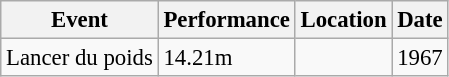<table class="wikitable" style="border-collapse: collapse; font-size: 95%;">
<tr>
<th scope="col">Event</th>
<th scope="col">Performance</th>
<th scope="col">Location</th>
<th scope="col">Date</th>
</tr>
<tr>
<td>Lancer du poids</td>
<td>14.21m</td>
<td></td>
<td>1967</td>
</tr>
</table>
